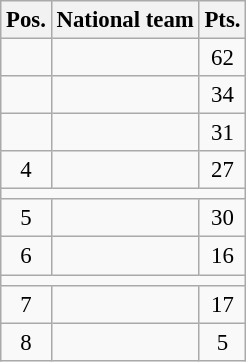<table class=wikitable style="font-size: 95%">
<tr>
<th>Pos.</th>
<th>National team</th>
<th>Pts.</th>
</tr>
<tr align=center>
<td></td>
<td align=left></td>
<td>62</td>
</tr>
<tr align=center>
<td></td>
<td align=left></td>
<td>34</td>
</tr>
<tr align=center>
<td></td>
<td align=left></td>
<td>31</td>
</tr>
<tr align=center>
<td>4</td>
<td align=left></td>
<td>27</td>
</tr>
<tr>
<td colspan=3 ></td>
</tr>
<tr align=center>
<td>5</td>
<td align=left></td>
<td>30</td>
</tr>
<tr align=center>
<td>6</td>
<td align=left></td>
<td>16</td>
</tr>
<tr>
<td colspan=3 ></td>
</tr>
<tr align=center>
<td>7</td>
<td align=left></td>
<td>17</td>
</tr>
<tr align=center>
<td>8</td>
<td align=left></td>
<td>5</td>
</tr>
</table>
